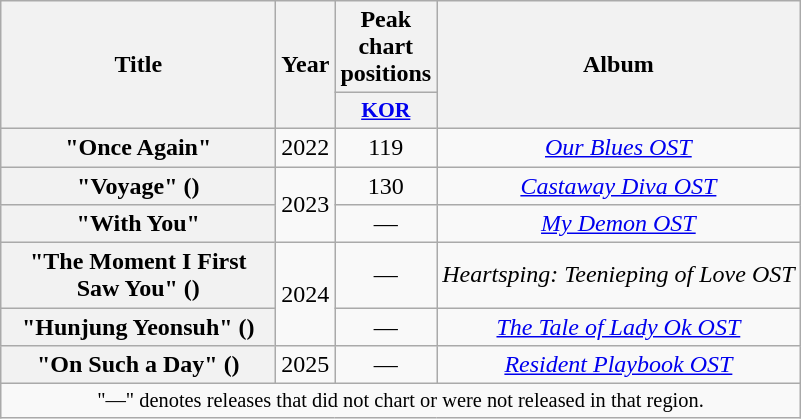<table class="wikitable plainrowheaders" style="text-align:center" border="1">
<tr>
<th scope="col" rowspan="2" style="width:11em">Title</th>
<th scope="col" rowspan="2">Year</th>
<th scope="col" colspan="1">Peak<br>chart<br>positions</th>
<th scope="col" rowspan="2">Album</th>
</tr>
<tr>
<th scope="col" style="width:3em;font-size:90%"><a href='#'>KOR</a><br></th>
</tr>
<tr>
<th scope="row">"Once Again"<br></th>
<td>2022</td>
<td>119</td>
<td><em><a href='#'>Our Blues OST</a></em></td>
</tr>
<tr>
<th scope="row">"Voyage" ()</th>
<td rowspan="2">2023</td>
<td>130</td>
<td><em><a href='#'>Castaway Diva OST</a></em></td>
</tr>
<tr>
<th scope="row">"With You"</th>
<td>—</td>
<td><em><a href='#'>My Demon OST</a></em></td>
</tr>
<tr>
<th scope="row">"The Moment I First Saw You" ()</th>
<td rowspan="2">2024</td>
<td>—</td>
<td><em>Heartsping: Teenieping of Love OST</em></td>
</tr>
<tr>
<th scope="row">"Hunjung Yeonsuh" ()</th>
<td>—</td>
<td><em><a href='#'>The Tale of Lady Ok OST</a></em></td>
</tr>
<tr>
<th scope="row">"On Such a Day" ()</th>
<td>2025</td>
<td>—</td>
<td><em><a href='#'>Resident Playbook OST</a></em></td>
</tr>
<tr>
<td colspan="4" style="font-size:85%">"—" denotes releases that did not chart or were not released in that region.</td>
</tr>
</table>
